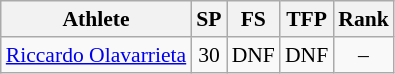<table class="wikitable" border="1" style="font-size:90%">
<tr>
<th>Athlete</th>
<th>SP</th>
<th>FS</th>
<th>TFP</th>
<th>Rank</th>
</tr>
<tr align=center>
<td align=left><a href='#'>Riccardo Olavarrieta</a></td>
<td>30</td>
<td>DNF</td>
<td>DNF</td>
<td>–</td>
</tr>
</table>
